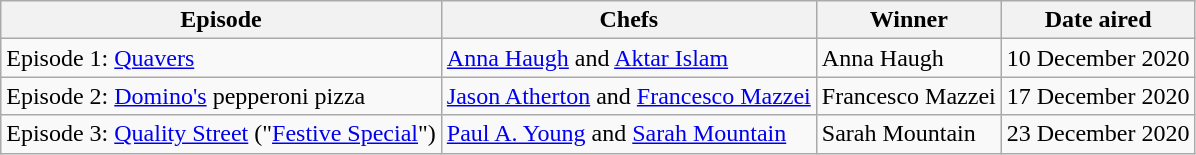<table class="wikitable">
<tr>
<th>Episode</th>
<th>Chefs</th>
<th>Winner</th>
<th>Date aired</th>
</tr>
<tr>
<td>Episode 1: <a href='#'>Quavers</a></td>
<td><a href='#'>Anna Haugh</a> and <a href='#'>Aktar Islam</a></td>
<td>Anna Haugh</td>
<td>10 December 2020</td>
</tr>
<tr>
<td>Episode 2: <a href='#'>Domino's</a> pepperoni pizza</td>
<td><a href='#'>Jason Atherton</a> and <a href='#'>Francesco Mazzei</a></td>
<td>Francesco Mazzei</td>
<td>17 December 2020</td>
</tr>
<tr>
<td>Episode 3: <a href='#'>Quality Street</a> ("<a href='#'>Festive Special</a>")</td>
<td><a href='#'>Paul A. Young</a> and <a href='#'>Sarah Mountain</a></td>
<td>Sarah Mountain</td>
<td>23 December 2020</td>
</tr>
</table>
